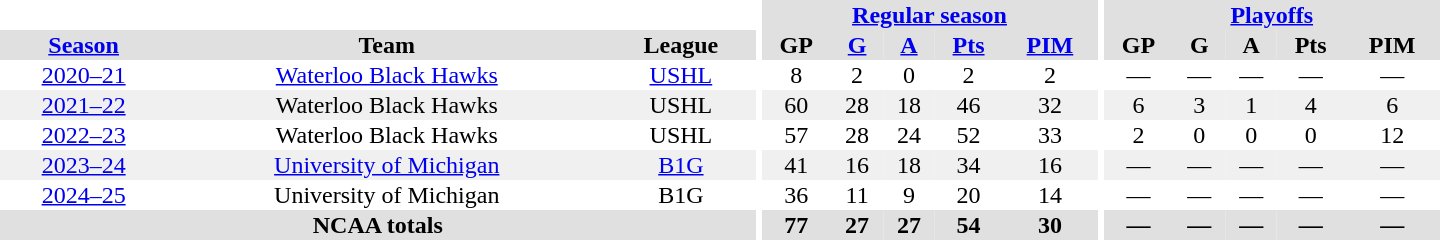<table border="0" cellpadding="1" cellspacing="0" style="text-align:center; width:60em">
<tr bgcolor="#e0e0e0">
<th colspan="3" bgcolor="#ffffff"></th>
<th rowspan="101" bgcolor="#ffffff"></th>
<th colspan="5"><a href='#'>Regular season</a></th>
<th rowspan="101" bgcolor="#ffffff"></th>
<th colspan="5"><a href='#'>Playoffs</a></th>
</tr>
<tr bgcolor="#e0e0e0">
<th><a href='#'>Season</a></th>
<th>Team</th>
<th>League</th>
<th>GP</th>
<th><a href='#'>G</a></th>
<th><a href='#'>A</a></th>
<th><a href='#'>Pts</a></th>
<th><a href='#'>PIM</a></th>
<th>GP</th>
<th>G</th>
<th>A</th>
<th>Pts</th>
<th>PIM</th>
</tr>
<tr>
<td><a href='#'>2020–21</a></td>
<td><a href='#'>Waterloo Black Hawks</a></td>
<td><a href='#'>USHL</a></td>
<td>8</td>
<td>2</td>
<td>0</td>
<td>2</td>
<td>2</td>
<td>—</td>
<td>—</td>
<td>—</td>
<td>—</td>
<td>—</td>
</tr>
<tr bgcolor="#f0f0f0">
<td><a href='#'>2021–22</a></td>
<td>Waterloo Black Hawks</td>
<td>USHL</td>
<td>60</td>
<td>28</td>
<td>18</td>
<td>46</td>
<td>32</td>
<td>6</td>
<td>3</td>
<td>1</td>
<td>4</td>
<td>6</td>
</tr>
<tr>
<td><a href='#'>2022–23</a></td>
<td>Waterloo Black Hawks</td>
<td>USHL</td>
<td>57</td>
<td>28</td>
<td>24</td>
<td>52</td>
<td>33</td>
<td>2</td>
<td>0</td>
<td>0</td>
<td>0</td>
<td>12</td>
</tr>
<tr bgcolor="#f0f0f0">
<td><a href='#'>2023–24</a></td>
<td><a href='#'>University of Michigan</a></td>
<td><a href='#'>B1G</a></td>
<td>41</td>
<td>16</td>
<td>18</td>
<td>34</td>
<td>16</td>
<td>—</td>
<td>—</td>
<td>—</td>
<td>—</td>
<td>—</td>
</tr>
<tr>
<td><a href='#'>2024–25</a></td>
<td>University of Michigan</td>
<td>B1G</td>
<td>36</td>
<td>11</td>
<td>9</td>
<td>20</td>
<td>14</td>
<td>—</td>
<td>—</td>
<td>—</td>
<td>—</td>
<td>—</td>
</tr>
<tr bgcolor="#e0e0e0">
<th colspan="3">NCAA totals</th>
<th>77</th>
<th>27</th>
<th>27</th>
<th>54</th>
<th>30</th>
<th>—</th>
<th>—</th>
<th>—</th>
<th>—</th>
<th>—</th>
</tr>
</table>
